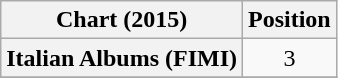<table class="wikitable sortable plainrowheaders" style="text-align:center">
<tr>
<th scope="col">Chart (2015)</th>
<th scope="col">Position</th>
</tr>
<tr>
<th scope="row">Italian Albums (FIMI)</th>
<td>3</td>
</tr>
<tr>
</tr>
</table>
